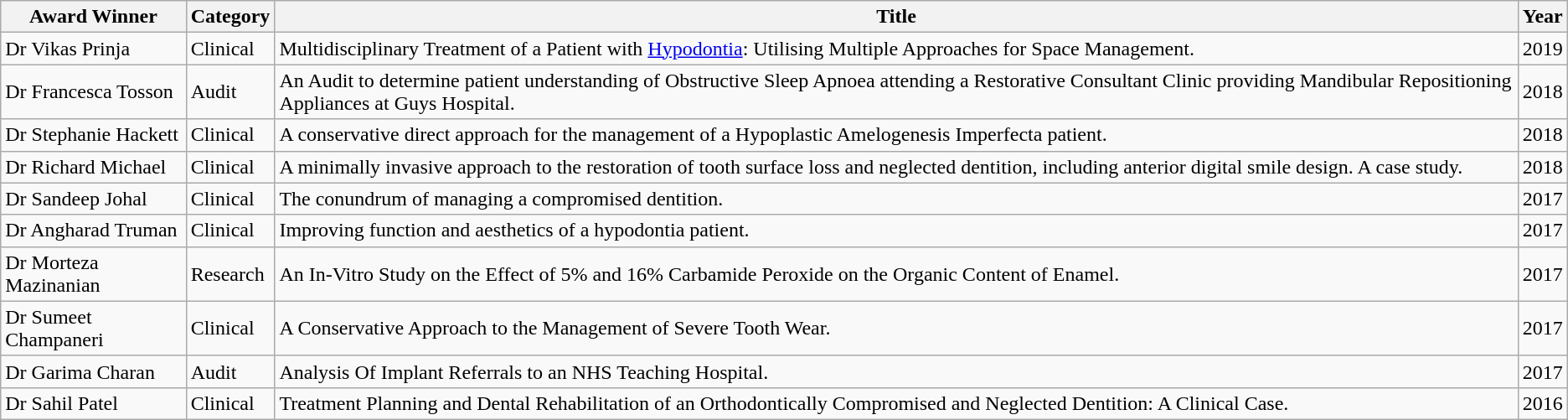<table class="wikitable">
<tr>
<th>Award Winner</th>
<th>Category</th>
<th>Title</th>
<th>Year</th>
</tr>
<tr>
<td>Dr Vikas Prinja</td>
<td>Clinical</td>
<td>Multidisciplinary Treatment of a Patient with <a href='#'>Hypodontia</a>: Utilising Multiple Approaches for Space Management.</td>
<td>2019</td>
</tr>
<tr>
<td>Dr Francesca Tosson</td>
<td>Audit</td>
<td>An Audit to determine patient understanding of Obstructive Sleep Apnoea attending a Restorative Consultant Clinic providing Mandibular Repositioning Appliances at Guys Hospital.</td>
<td>2018</td>
</tr>
<tr>
<td>Dr Stephanie Hackett</td>
<td>Clinical</td>
<td>A conservative direct approach for the management of a Hypoplastic Amelogenesis Imperfecta patient.</td>
<td>2018</td>
</tr>
<tr>
<td>Dr Richard Michael</td>
<td>Clinical</td>
<td>A minimally invasive approach to the restoration of tooth surface loss and neglected dentition, including anterior digital smile design. A case study.</td>
<td>2018</td>
</tr>
<tr>
<td>Dr Sandeep Johal</td>
<td>Clinical</td>
<td>The conundrum of managing a compromised dentition.</td>
<td>2017</td>
</tr>
<tr>
<td>Dr Angharad Truman</td>
<td>Clinical</td>
<td>Improving function and aesthetics of a hypodontia patient.</td>
<td>2017</td>
</tr>
<tr>
<td>Dr Morteza Mazinanian</td>
<td>Research</td>
<td>An In-Vitro Study on the Effect of 5% and 16% Carbamide Peroxide on the Organic Content of Enamel.</td>
<td>2017</td>
</tr>
<tr>
<td>Dr Sumeet Champaneri</td>
<td>Clinical</td>
<td>A Conservative Approach to the Management of Severe Tooth Wear.</td>
<td>2017</td>
</tr>
<tr>
<td>Dr Garima Charan</td>
<td>Audit</td>
<td>Analysis Of Implant Referrals to an NHS Teaching Hospital.</td>
<td>2017</td>
</tr>
<tr>
<td>Dr Sahil Patel</td>
<td>Clinical</td>
<td>Treatment Planning and Dental Rehabilitation of an Orthodontically Compromised and Neglected Dentition: A Clinical Case.</td>
<td>2016</td>
</tr>
</table>
